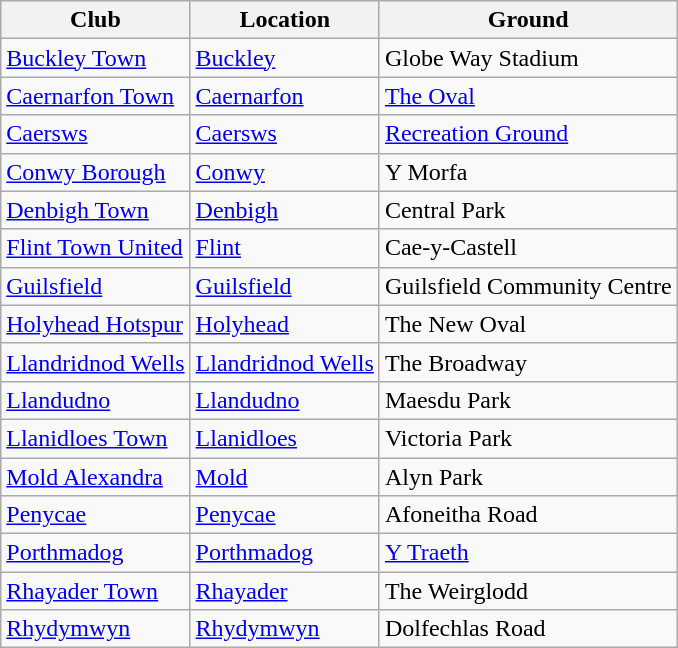<table class="wikitable sortable">
<tr>
<th>Club</th>
<th>Location</th>
<th>Ground</th>
</tr>
<tr>
<td><a href='#'>Buckley Town</a></td>
<td><a href='#'>Buckley</a></td>
<td>Globe Way Stadium</td>
</tr>
<tr>
<td><a href='#'>Caernarfon Town</a></td>
<td><a href='#'>Caernarfon</a></td>
<td><a href='#'>The Oval</a></td>
</tr>
<tr>
<td><a href='#'>Caersws</a></td>
<td><a href='#'>Caersws</a></td>
<td><a href='#'>Recreation Ground</a></td>
</tr>
<tr>
<td><a href='#'>Conwy Borough</a></td>
<td><a href='#'>Conwy</a></td>
<td>Y Morfa</td>
</tr>
<tr>
<td><a href='#'>Denbigh Town</a></td>
<td><a href='#'>Denbigh</a></td>
<td>Central Park</td>
</tr>
<tr>
<td><a href='#'>Flint Town United</a></td>
<td><a href='#'>Flint</a></td>
<td>Cae-y-Castell</td>
</tr>
<tr>
<td><a href='#'>Guilsfield</a></td>
<td><a href='#'>Guilsfield</a></td>
<td>Guilsfield Community Centre</td>
</tr>
<tr>
<td><a href='#'>Holyhead Hotspur</a></td>
<td><a href='#'>Holyhead</a></td>
<td>The New Oval</td>
</tr>
<tr>
<td><a href='#'>Llandridnod Wells</a></td>
<td><a href='#'>Llandridnod Wells</a></td>
<td>The Broadway</td>
</tr>
<tr>
<td><a href='#'>Llandudno</a></td>
<td><a href='#'>Llandudno</a></td>
<td>Maesdu Park</td>
</tr>
<tr>
<td><a href='#'>Llanidloes Town</a></td>
<td><a href='#'>Llanidloes</a></td>
<td>Victoria Park</td>
</tr>
<tr>
<td><a href='#'>Mold Alexandra</a></td>
<td><a href='#'>Mold</a></td>
<td>Alyn Park</td>
</tr>
<tr>
<td><a href='#'>Penycae</a></td>
<td><a href='#'>Penycae</a></td>
<td>Afoneitha Road</td>
</tr>
<tr>
<td><a href='#'>Porthmadog</a></td>
<td><a href='#'>Porthmadog</a></td>
<td><a href='#'>Y Traeth</a></td>
</tr>
<tr>
<td><a href='#'>Rhayader Town</a></td>
<td><a href='#'>Rhayader</a></td>
<td>The Weirglodd</td>
</tr>
<tr>
<td><a href='#'>Rhydymwyn</a></td>
<td><a href='#'>Rhydymwyn</a></td>
<td>Dolfechlas Road</td>
</tr>
</table>
